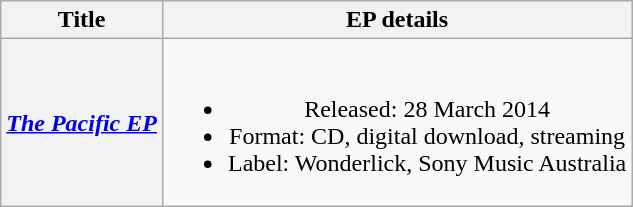<table class="wikitable plainrowheaders" style="text-align:center;">
<tr>
<th>Title</th>
<th>EP details</th>
</tr>
<tr>
<th scope="row"><em><a href='#'>The Pacific EP</a></em></th>
<td><br><ul><li>Released: 28 March 2014</li><li>Format: CD, digital download, streaming</li><li>Label: Wonderlick, Sony Music Australia</li></ul></td>
</tr>
</table>
